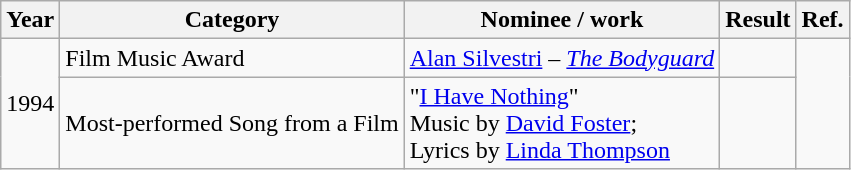<table class="wikitable">
<tr>
<th>Year</th>
<th>Category</th>
<th>Nominee / work</th>
<th>Result</th>
<th>Ref.</th>
</tr>
<tr>
<td rowspan="2">1994</td>
<td>Film Music Award</td>
<td><a href='#'>Alan Silvestri</a> – <em><a href='#'>The Bodyguard</a></em></td>
<td></td>
<td rowspan="2" align="center"></td>
</tr>
<tr>
<td>Most-performed Song from a Film</td>
<td>"<a href='#'>I Have Nothing</a>" <br> Music by <a href='#'>David Foster</a>; <br> Lyrics by <a href='#'>Linda Thompson</a></td>
<td></td>
</tr>
</table>
